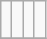<table class="wikitable">
<tr ---->
<td><br></td>
<td><br></td>
<td><br></td>
<td><br></td>
</tr>
<tr --->
</tr>
</table>
